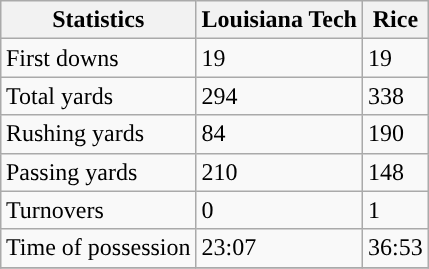<table class="wikitable" style="float: right;">
<tr>
<th>Statistics</th>
<th>Louisiana Tech</th>
<th>Rice</th>
</tr>
<tr>
<td>First downs</td>
<td>19</td>
<td>19</td>
</tr>
<tr>
<td>Total yards</td>
<td>294</td>
<td>338</td>
</tr>
<tr>
<td>Rushing yards</td>
<td>84</td>
<td>190</td>
</tr>
<tr>
<td>Passing yards</td>
<td>210</td>
<td>148</td>
</tr>
<tr>
<td>Turnovers</td>
<td>0</td>
<td>1</td>
</tr>
<tr>
<td>Time of possession</td>
<td>23:07</td>
<td>36:53</td>
</tr>
<tr>
</tr>
</table>
